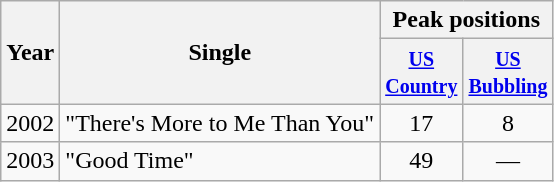<table class="wikitable">
<tr>
<th rowspan="2">Year</th>
<th rowspan="2">Single</th>
<th colspan="2">Peak positions</th>
</tr>
<tr>
<th width="45"><small><a href='#'>US Country</a></small></th>
<th width="45"><small><a href='#'>US Bubbling</a></small></th>
</tr>
<tr>
<td>2002</td>
<td>"There's More to Me Than You"</td>
<td align="center">17</td>
<td align="center">8</td>
</tr>
<tr>
<td>2003</td>
<td>"Good Time"</td>
<td align="center">49</td>
<td align="center">—</td>
</tr>
</table>
